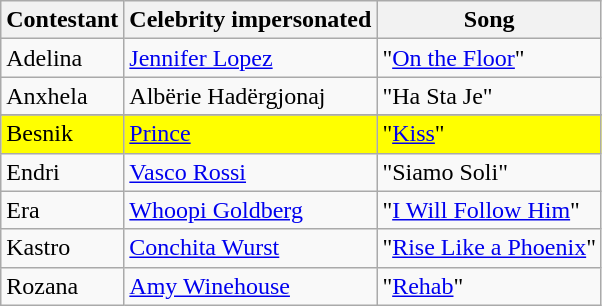<table class="wikitable">
<tr>
<th>Contestant</th>
<th>Celebrity impersonated</th>
<th>Song</th>
</tr>
<tr>
<td>Adelina</td>
<td><a href='#'>Jennifer Lopez</a></td>
<td>"<a href='#'>On the Floor</a>"</td>
</tr>
<tr>
<td>Anxhela</td>
<td>Albërie Hadërgjonaj</td>
<td>"Ha Sta Je"</td>
</tr>
<tr>
</tr>
<tr style="background:yellow">
<td>Besnik</td>
<td><a href='#'>Prince</a></td>
<td>"<a href='#'>Kiss</a>"</td>
</tr>
<tr>
<td>Endri</td>
<td><a href='#'>Vasco Rossi</a></td>
<td>"Siamo Soli"</td>
</tr>
<tr>
<td>Era</td>
<td><a href='#'>Whoopi Goldberg</a></td>
<td>"<a href='#'>I Will Follow Him</a>"</td>
</tr>
<tr>
<td>Kastro</td>
<td><a href='#'>Conchita Wurst</a></td>
<td>"<a href='#'>Rise Like a Phoenix</a>"</td>
</tr>
<tr>
<td>Rozana</td>
<td><a href='#'>Amy Winehouse</a></td>
<td>"<a href='#'>Rehab</a>"</td>
</tr>
</table>
